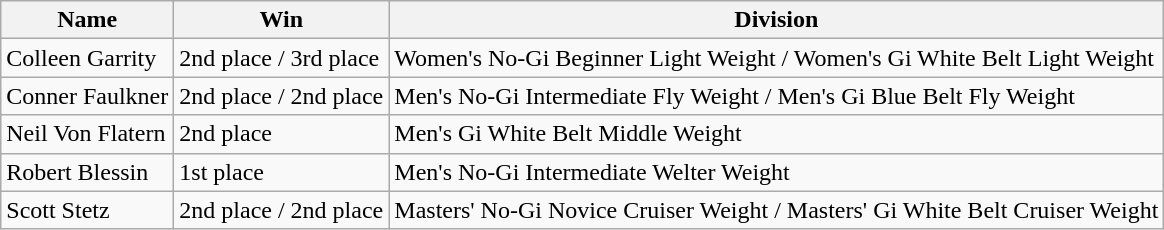<table class="wikitable">
<tr>
<th>Name </th>
<th>Win</th>
<th>Division</th>
</tr>
<tr>
<td>Colleen Garrity</td>
<td>2nd place / 3rd place</td>
<td>Women's No-Gi Beginner Light Weight / Women's Gi White Belt Light Weight</td>
</tr>
<tr>
<td>Conner Faulkner</td>
<td>2nd place / 2nd place</td>
<td>Men's No-Gi Intermediate Fly Weight / Men's Gi Blue Belt Fly Weight</td>
</tr>
<tr>
<td>Neil Von Flatern</td>
<td>2nd place</td>
<td>Men's Gi White Belt Middle Weight</td>
</tr>
<tr>
<td>Robert Blessin</td>
<td>1st place</td>
<td>Men's No-Gi Intermediate Welter Weight</td>
</tr>
<tr>
<td>Scott Stetz</td>
<td>2nd place / 2nd place</td>
<td>Masters' No-Gi Novice Cruiser Weight / Masters' Gi White Belt Cruiser Weight</td>
</tr>
</table>
